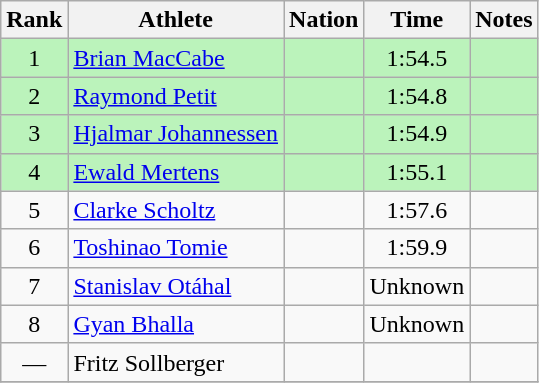<table class="wikitable sortable" style="text-align:center">
<tr>
<th>Rank</th>
<th>Athlete</th>
<th>Nation</th>
<th>Time</th>
<th>Notes</th>
</tr>
<tr bgcolor=bbf3bb>
<td>1</td>
<td align=left><a href='#'>Brian MacCabe</a></td>
<td align=left></td>
<td>1:54.5</td>
<td></td>
</tr>
<tr bgcolor=bbf3bb>
<td>2</td>
<td align=left><a href='#'>Raymond Petit</a></td>
<td align=left></td>
<td>1:54.8</td>
<td></td>
</tr>
<tr bgcolor=bbf3bb>
<td>3</td>
<td align=left><a href='#'>Hjalmar Johannessen</a></td>
<td align=left></td>
<td>1:54.9</td>
<td></td>
</tr>
<tr bgcolor=bbf3bb>
<td>4</td>
<td align=left><a href='#'>Ewald Mertens</a></td>
<td align=left></td>
<td>1:55.1</td>
<td></td>
</tr>
<tr>
<td>5</td>
<td align=left><a href='#'>Clarke Scholtz</a></td>
<td align=left></td>
<td>1:57.6</td>
<td></td>
</tr>
<tr>
<td>6</td>
<td align=left><a href='#'>Toshinao Tomie</a></td>
<td align=left></td>
<td>1:59.9</td>
<td></td>
</tr>
<tr>
<td>7</td>
<td align=left><a href='#'>Stanislav Otáhal</a></td>
<td align=left></td>
<td data-sort-value=2:00.0>Unknown</td>
<td></td>
</tr>
<tr>
<td>8</td>
<td align=left><a href='#'>Gyan Bhalla</a></td>
<td align=left></td>
<td data-sort-value=3:00.0>Unknown</td>
<td></td>
</tr>
<tr>
<td data-sort-value=9>—</td>
<td align=left>Fritz Sollberger</td>
<td align=left></td>
<td></td>
<td></td>
</tr>
<tr>
</tr>
</table>
